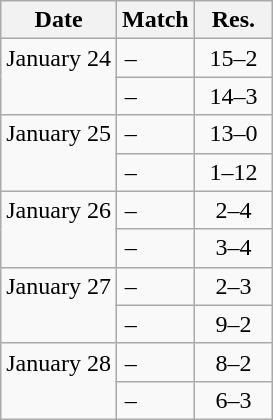<table class="wikitable" style="text-align:center;">
<tr>
<th>Date</th>
<th>Match</th>
<th style="width:45px;">Res.</th>
</tr>
<tr>
<td rowspan="2" style="vertical-align:top;">January 24</td>
<td style="padding-left:5px; text-align:left;"><strong></strong> – </td>
<td>15–2</td>
</tr>
<tr>
<td style="padding-left:5px; text-align:left;"><strong></strong> – </td>
<td>14–3</td>
</tr>
<tr>
<td rowspan="2" style="vertical-align:top;">January 25</td>
<td style="padding-left:5px; text-align:left;"><strong></strong> – </td>
<td>13–0</td>
</tr>
<tr>
<td style="padding-left:5px; text-align:left;"> – <strong></strong></td>
<td>1–12</td>
</tr>
<tr>
<td rowspan="2" style="vertical-align:top;">January 26</td>
<td style="padding-left:5px; text-align:left;"> – <strong></strong></td>
<td>2–4</td>
</tr>
<tr>
<td style="padding-left:5px; text-align:left;"> – <strong></strong></td>
<td>3–4</td>
</tr>
<tr>
<td rowspan="2" style="vertical-align:top;">January 27</td>
<td style="padding-left:5px; text-align:left;"> – <strong></strong></td>
<td>2–3</td>
</tr>
<tr>
<td style="padding-left:5px; text-align:left;"><strong></strong> – </td>
<td>9–2</td>
</tr>
<tr>
<td rowspan="2" style="vertical-align:top;">January 28</td>
<td style="padding-left:5px; text-align:left;"><strong></strong> – </td>
<td>8–2</td>
</tr>
<tr>
<td style="padding-left:5px; text-align:left;"><strong></strong> – </td>
<td>6–3</td>
</tr>
</table>
